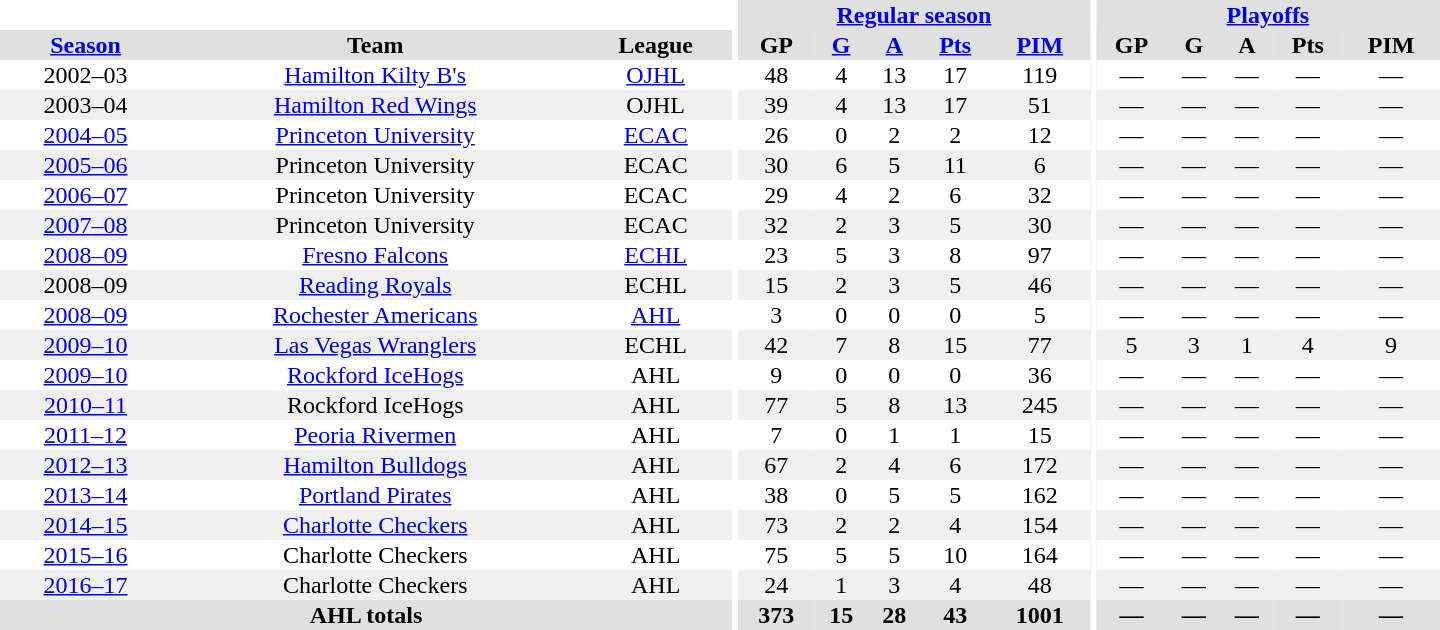<table border="0" cellpadding="1" cellspacing="0" style="text-align:center; width:60em">
<tr bgcolor="#e0e0e0">
<th colspan="3" bgcolor="#ffffff"></th>
<th rowspan="99" bgcolor="#ffffff"></th>
<th colspan="5"><a href='#'>Regular season</a></th>
<th rowspan="99" bgcolor="#ffffff"></th>
<th colspan="5"><a href='#'>Playoffs</a></th>
</tr>
<tr bgcolor="#e0e0e0">
<th><a href='#'>Season</a></th>
<th>Team</th>
<th>League</th>
<th>GP</th>
<th><a href='#'>G</a></th>
<th><a href='#'>A</a></th>
<th><a href='#'>Pts</a></th>
<th><a href='#'>PIM</a></th>
<th>GP</th>
<th>G</th>
<th>A</th>
<th>Pts</th>
<th>PIM</th>
</tr>
<tr>
<td>2002–03</td>
<td><a href='#'>Hamilton Kilty B's</a></td>
<td><a href='#'>OJHL</a></td>
<td>48</td>
<td>4</td>
<td>13</td>
<td>17</td>
<td>119</td>
<td>—</td>
<td>—</td>
<td>—</td>
<td>—</td>
<td>—</td>
</tr>
<tr bgcolor="#f0f0f0">
<td>2003–04</td>
<td><a href='#'>Hamilton Red Wings</a></td>
<td>OJHL</td>
<td>39</td>
<td>4</td>
<td>13</td>
<td>17</td>
<td>51</td>
<td>—</td>
<td>—</td>
<td>—</td>
<td>—</td>
<td>—</td>
</tr>
<tr>
<td><a href='#'>2004–05</a></td>
<td><a href='#'>Princeton University</a></td>
<td><a href='#'>ECAC</a></td>
<td>26</td>
<td>0</td>
<td>2</td>
<td>2</td>
<td>12</td>
<td>—</td>
<td>—</td>
<td>—</td>
<td>—</td>
<td>—</td>
</tr>
<tr bgcolor="#f0f0f0">
<td><a href='#'>2005–06</a></td>
<td>Princeton University</td>
<td>ECAC</td>
<td>30</td>
<td>6</td>
<td>5</td>
<td>11</td>
<td>6</td>
<td>—</td>
<td>—</td>
<td>—</td>
<td>—</td>
<td>—</td>
</tr>
<tr>
<td><a href='#'>2006–07</a></td>
<td>Princeton University</td>
<td>ECAC</td>
<td>29</td>
<td>4</td>
<td>2</td>
<td>6</td>
<td>32</td>
<td>—</td>
<td>—</td>
<td>—</td>
<td>—</td>
<td>—</td>
</tr>
<tr bgcolor="#f0f0f0">
<td><a href='#'>2007–08</a></td>
<td>Princeton University</td>
<td>ECAC</td>
<td>32</td>
<td>2</td>
<td>3</td>
<td>5</td>
<td>30</td>
<td>—</td>
<td>—</td>
<td>—</td>
<td>—</td>
<td>—</td>
</tr>
<tr>
<td><a href='#'>2008–09</a></td>
<td><a href='#'>Fresno Falcons</a></td>
<td><a href='#'>ECHL</a></td>
<td>23</td>
<td>5</td>
<td>3</td>
<td>8</td>
<td>97</td>
<td>—</td>
<td>—</td>
<td>—</td>
<td>—</td>
<td>—</td>
</tr>
<tr bgcolor="#f0f0f0">
<td>2008–09</td>
<td><a href='#'>Reading Royals</a></td>
<td>ECHL</td>
<td>15</td>
<td>2</td>
<td>3</td>
<td>5</td>
<td>46</td>
<td>—</td>
<td>—</td>
<td>—</td>
<td>—</td>
<td>—</td>
</tr>
<tr>
<td><a href='#'>2008–09</a></td>
<td><a href='#'>Rochester Americans</a></td>
<td><a href='#'>AHL</a></td>
<td>3</td>
<td>0</td>
<td>0</td>
<td>0</td>
<td>5</td>
<td>—</td>
<td>—</td>
<td>—</td>
<td>—</td>
<td>—</td>
</tr>
<tr bgcolor="#f0f0f0">
<td><a href='#'>2009–10</a></td>
<td><a href='#'>Las Vegas Wranglers</a></td>
<td>ECHL</td>
<td>42</td>
<td>7</td>
<td>8</td>
<td>15</td>
<td>77</td>
<td>5</td>
<td>3</td>
<td>1</td>
<td>4</td>
<td>9</td>
</tr>
<tr>
<td><a href='#'>2009–10</a></td>
<td><a href='#'>Rockford IceHogs</a></td>
<td>AHL</td>
<td>9</td>
<td>0</td>
<td>0</td>
<td>0</td>
<td>36</td>
<td>—</td>
<td>—</td>
<td>—</td>
<td>—</td>
<td>—</td>
</tr>
<tr bgcolor="#f0f0f0">
<td><a href='#'>2010–11</a></td>
<td>Rockford IceHogs</td>
<td>AHL</td>
<td>77</td>
<td>5</td>
<td>8</td>
<td>13</td>
<td>245</td>
<td>—</td>
<td>—</td>
<td>—</td>
<td>—</td>
<td>—</td>
</tr>
<tr>
<td><a href='#'>2011–12</a></td>
<td><a href='#'>Peoria Rivermen</a></td>
<td>AHL</td>
<td>7</td>
<td>0</td>
<td>1</td>
<td>1</td>
<td>15</td>
<td>—</td>
<td>—</td>
<td>—</td>
<td>—</td>
<td>—</td>
</tr>
<tr bgcolor="#f0f0f0">
<td><a href='#'>2012–13</a></td>
<td><a href='#'>Hamilton Bulldogs</a></td>
<td>AHL</td>
<td>67</td>
<td>2</td>
<td>4</td>
<td>6</td>
<td>172</td>
<td>—</td>
<td>—</td>
<td>—</td>
<td>—</td>
<td>—</td>
</tr>
<tr>
<td><a href='#'>2013–14</a></td>
<td><a href='#'>Portland Pirates</a></td>
<td>AHL</td>
<td>38</td>
<td>0</td>
<td>5</td>
<td>5</td>
<td>162</td>
<td>—</td>
<td>—</td>
<td>—</td>
<td>—</td>
<td>—</td>
</tr>
<tr bgcolor="#f0f0f0">
<td><a href='#'>2014–15</a></td>
<td><a href='#'>Charlotte Checkers</a></td>
<td>AHL</td>
<td>73</td>
<td>2</td>
<td>2</td>
<td>4</td>
<td>154</td>
<td>—</td>
<td>—</td>
<td>—</td>
<td>—</td>
<td>—</td>
</tr>
<tr>
<td><a href='#'>2015–16</a></td>
<td>Charlotte Checkers</td>
<td>AHL</td>
<td>75</td>
<td>5</td>
<td>5</td>
<td>10</td>
<td>164</td>
<td>—</td>
<td>—</td>
<td>—</td>
<td>—</td>
<td>—</td>
</tr>
<tr bgcolor="#f0f0f0">
<td><a href='#'>2016–17</a></td>
<td>Charlotte Checkers</td>
<td>AHL</td>
<td>24</td>
<td>1</td>
<td>3</td>
<td>4</td>
<td>48</td>
<td>—</td>
<td>—</td>
<td>—</td>
<td>—</td>
<td>—</td>
</tr>
<tr bgcolor="#e0e0e0">
<th colspan="3">AHL totals</th>
<th>373</th>
<th>15</th>
<th>28</th>
<th>43</th>
<th>1001</th>
<th>—</th>
<th>—</th>
<th>—</th>
<th>—</th>
<th>—</th>
</tr>
</table>
